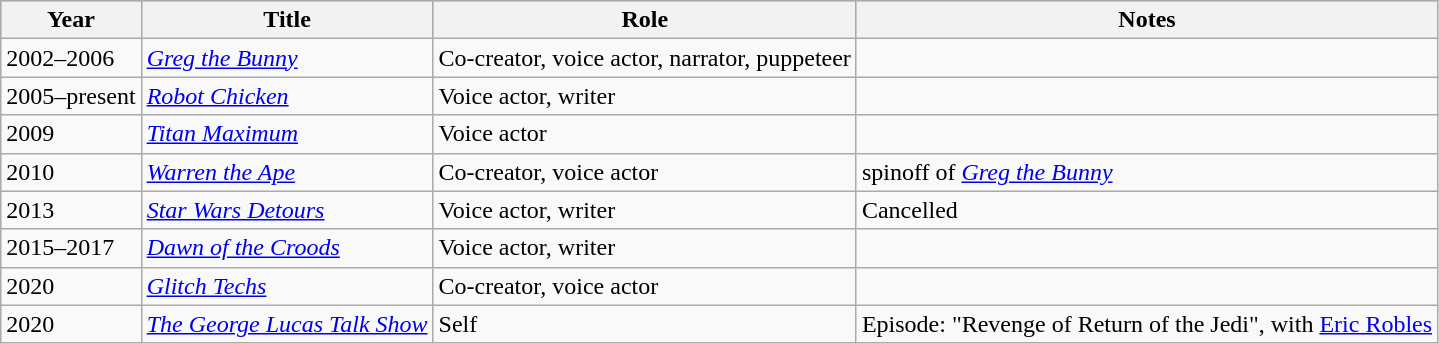<table class="wikitable sortable">
<tr style="background:#b0c4de; text-align:center;">
<th>Year</th>
<th>Title</th>
<th>Role</th>
<th>Notes</th>
</tr>
<tr>
<td>2002–2006</td>
<td><em><a href='#'>Greg the Bunny</a></em></td>
<td>Co-creator, voice actor, narrator, puppeteer</td>
<td></td>
</tr>
<tr>
<td>2005–present</td>
<td><em><a href='#'>Robot Chicken</a></em></td>
<td>Voice actor, writer</td>
<td></td>
</tr>
<tr>
<td>2009</td>
<td><em><a href='#'>Titan Maximum</a></em></td>
<td>Voice actor</td>
<td></td>
</tr>
<tr>
<td>2010</td>
<td><em><a href='#'>Warren the Ape</a></em></td>
<td>Co-creator, voice actor</td>
<td>spinoff of <em><a href='#'>Greg the Bunny</a></em></td>
</tr>
<tr>
<td>2013</td>
<td><em><a href='#'>Star Wars Detours</a></em></td>
<td>Voice actor, writer</td>
<td>Cancelled</td>
</tr>
<tr>
<td>2015–2017</td>
<td><em><a href='#'>Dawn of the Croods</a></em></td>
<td>Voice actor, writer</td>
<td></td>
</tr>
<tr>
<td>2020</td>
<td><em><a href='#'>Glitch Techs</a></em></td>
<td>Co-creator, voice actor</td>
<td></td>
</tr>
<tr>
<td>2020</td>
<td><em><a href='#'>The George Lucas Talk Show</a></em></td>
<td>Self</td>
<td>Episode: "Revenge of Return of the Jedi", with <a href='#'>Eric Robles</a></td>
</tr>
</table>
